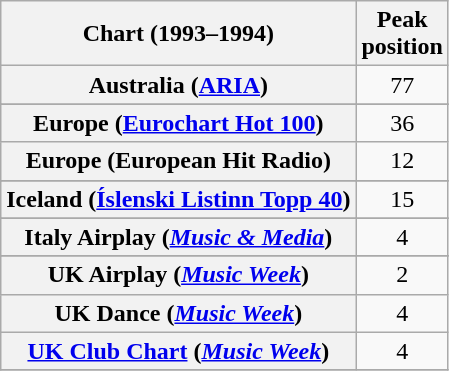<table class="wikitable sortable plainrowheaders" style="text-align:center">
<tr>
<th>Chart (1993–1994)</th>
<th>Peak<br>position</th>
</tr>
<tr>
<th scope="row">Australia (<a href='#'>ARIA</a>)</th>
<td>77</td>
</tr>
<tr>
</tr>
<tr>
</tr>
<tr>
<th scope="row">Europe (<a href='#'>Eurochart Hot 100</a>)</th>
<td>36</td>
</tr>
<tr>
<th scope="row">Europe (European Hit Radio)</th>
<td>12</td>
</tr>
<tr>
</tr>
<tr>
<th scope="row">Iceland (<a href='#'>Íslenski Listinn Topp 40</a>)</th>
<td>15</td>
</tr>
<tr>
</tr>
<tr>
<th scope="row">Italy Airplay (<em><a href='#'>Music & Media</a></em>)</th>
<td>4</td>
</tr>
<tr>
</tr>
<tr>
</tr>
<tr>
</tr>
<tr>
</tr>
<tr>
<th scope="row">UK Airplay (<em><a href='#'>Music Week</a></em>)</th>
<td>2</td>
</tr>
<tr>
<th scope="row">UK Dance (<em><a href='#'>Music Week</a></em>)</th>
<td>4</td>
</tr>
<tr>
<th scope="row"><a href='#'>UK Club Chart</a> (<em><a href='#'>Music Week</a></em>)</th>
<td>4</td>
</tr>
<tr>
</tr>
</table>
